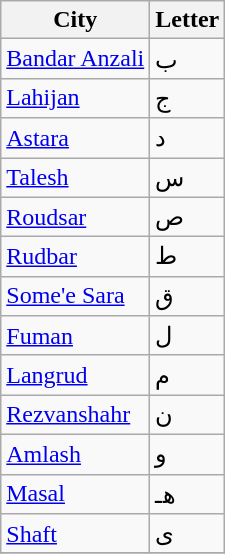<table class="wikitable" border="1">
<tr>
<th>City</th>
<th>Letter</th>
</tr>
<tr>
<td><a href='#'>Bandar Anzali</a></td>
<td>ب</td>
</tr>
<tr>
<td><a href='#'>Lahijan</a></td>
<td>ج</td>
</tr>
<tr>
<td><a href='#'>Astara</a></td>
<td>د</td>
</tr>
<tr>
<td><a href='#'>Talesh</a></td>
<td>س</td>
</tr>
<tr>
<td><a href='#'>Roudsar</a></td>
<td>ص</td>
</tr>
<tr>
<td><a href='#'>Rudbar</a></td>
<td>ط</td>
</tr>
<tr>
<td><a href='#'>Some'e Sara</a></td>
<td>ق</td>
</tr>
<tr>
<td><a href='#'>Fuman</a></td>
<td>ل</td>
</tr>
<tr>
<td><a href='#'>Langrud</a></td>
<td>م</td>
</tr>
<tr>
<td><a href='#'>Rezvanshahr</a></td>
<td>ن</td>
</tr>
<tr>
<td><a href='#'>Amlash</a></td>
<td>و</td>
</tr>
<tr>
<td><a href='#'>Masal</a></td>
<td>هـ</td>
</tr>
<tr>
<td><a href='#'>Shaft</a></td>
<td>ى</td>
</tr>
<tr>
</tr>
</table>
